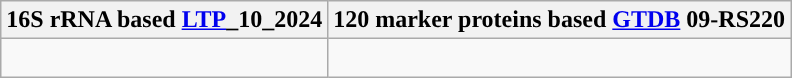<table class="wikitable">
<tr>
<th colspan=1>16S rRNA based <a href='#'>LTP</a>_10_2024</th>
<th colspan=1>120 marker proteins based <a href='#'>GTDB</a> 09-RS220</th>
</tr>
<tr>
<td style="vertical-align:top"><br></td>
<td><br></td>
</tr>
</table>
